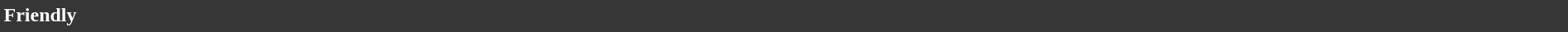<table style="width: 100%; background:#363636; color:white;">
<tr>
<td><strong>Friendly</strong></td>
</tr>
<tr>
</tr>
</table>
